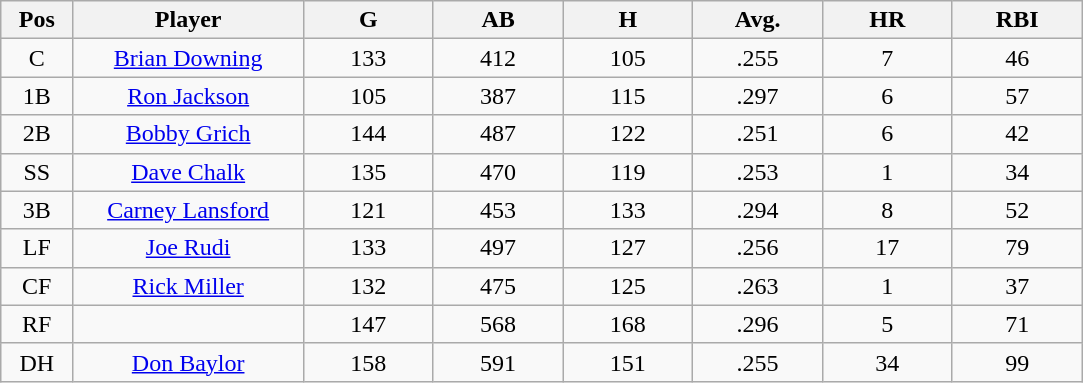<table class="wikitable sortable">
<tr>
<th bgcolor="#DDDDFF" width="5%">Pos</th>
<th bgcolor="#DDDDFF" width="16%">Player</th>
<th bgcolor="#DDDDFF" width="9%">G</th>
<th bgcolor="#DDDDFF" width="9%">AB</th>
<th bgcolor="#DDDDFF" width="9%">H</th>
<th bgcolor="#DDDDFF" width="9%">Avg.</th>
<th bgcolor="#DDDDFF" width="9%">HR</th>
<th bgcolor="#DDDDFF" width="9%">RBI</th>
</tr>
<tr align="center">
<td>C</td>
<td><a href='#'>Brian Downing</a></td>
<td>133</td>
<td>412</td>
<td>105</td>
<td>.255</td>
<td>7</td>
<td>46</td>
</tr>
<tr align=center>
<td>1B</td>
<td><a href='#'>Ron Jackson</a></td>
<td>105</td>
<td>387</td>
<td>115</td>
<td>.297</td>
<td>6</td>
<td>57</td>
</tr>
<tr align=center>
<td>2B</td>
<td><a href='#'>Bobby Grich</a></td>
<td>144</td>
<td>487</td>
<td>122</td>
<td>.251</td>
<td>6</td>
<td>42</td>
</tr>
<tr align=center>
<td>SS</td>
<td><a href='#'>Dave Chalk</a></td>
<td>135</td>
<td>470</td>
<td>119</td>
<td>.253</td>
<td>1</td>
<td>34</td>
</tr>
<tr align=center>
<td>3B</td>
<td><a href='#'>Carney Lansford</a></td>
<td>121</td>
<td>453</td>
<td>133</td>
<td>.294</td>
<td>8</td>
<td>52</td>
</tr>
<tr align=center>
<td>LF</td>
<td><a href='#'>Joe Rudi</a></td>
<td>133</td>
<td>497</td>
<td>127</td>
<td>.256</td>
<td>17</td>
<td>79</td>
</tr>
<tr align=center>
<td>CF</td>
<td><a href='#'>Rick Miller</a></td>
<td>132</td>
<td>475</td>
<td>125</td>
<td>.263</td>
<td>1</td>
<td>37</td>
</tr>
<tr align=center>
<td>RF</td>
<td></td>
<td>147</td>
<td>568</td>
<td>168</td>
<td>.296</td>
<td>5</td>
<td>71</td>
</tr>
<tr align="center">
<td>DH</td>
<td><a href='#'>Don Baylor</a></td>
<td>158</td>
<td>591</td>
<td>151</td>
<td>.255</td>
<td>34</td>
<td>99</td>
</tr>
</table>
